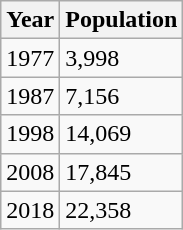<table class="wikitable">
<tr>
<th>Year</th>
<th>Population</th>
</tr>
<tr>
<td>1977</td>
<td>3,998</td>
</tr>
<tr>
<td>1987</td>
<td>7,156</td>
</tr>
<tr>
<td>1998</td>
<td>14,069</td>
</tr>
<tr>
<td>2008</td>
<td>17,845</td>
</tr>
<tr>
<td>2018</td>
<td>22,358</td>
</tr>
</table>
